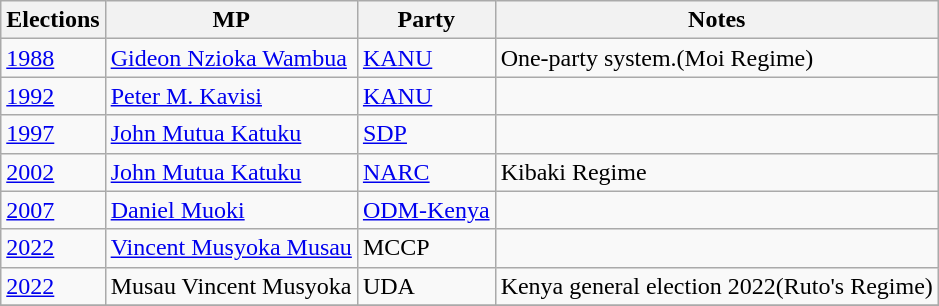<table class="wikitable">
<tr>
<th>Elections</th>
<th>MP </th>
<th>Party</th>
<th>Notes</th>
</tr>
<tr>
<td><a href='#'>1988</a></td>
<td><a href='#'>Gideon Nzioka Wambua</a></td>
<td><a href='#'>KANU</a></td>
<td>One-party system.(Moi Regime)</td>
</tr>
<tr>
<td><a href='#'>1992</a></td>
<td><a href='#'>Peter M. Kavisi</a></td>
<td><a href='#'>KANU</a></td>
<td></td>
</tr>
<tr>
<td><a href='#'>1997</a></td>
<td><a href='#'>John Mutua Katuku</a></td>
<td><a href='#'>SDP</a></td>
<td></td>
</tr>
<tr>
<td><a href='#'>2002</a></td>
<td><a href='#'>John Mutua Katuku</a></td>
<td><a href='#'>NARC</a></td>
<td>Kibaki Regime</td>
</tr>
<tr>
<td><a href='#'>2007</a></td>
<td><a href='#'>Daniel Muoki</a></td>
<td><a href='#'>ODM-Kenya</a></td>
<td></td>
</tr>
<tr>
<td><a href='#'>2022</a></td>
<td><a href='#'>Vincent Musyoka Musau</a></td>
<td>MCCP</td>
<td></td>
</tr>
<tr>
<td><a href='#'>2022</a></td>
<td>Musau Vincent Musyoka</td>
<td>UDA</td>
<td>Kenya general election  2022(Ruto's Regime)</td>
</tr>
<tr>
</tr>
</table>
